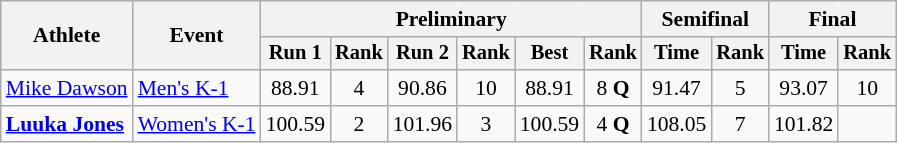<table class="wikitable" style="font-size:90%">
<tr>
<th rowspan=2>Athlete</th>
<th rowspan=2>Event</th>
<th colspan=6>Preliminary</th>
<th colspan=2>Semifinal</th>
<th colspan=2>Final</th>
</tr>
<tr style="font-size:95%">
<th>Run 1</th>
<th>Rank</th>
<th>Run 2</th>
<th>Rank</th>
<th>Best</th>
<th>Rank</th>
<th>Time</th>
<th>Rank</th>
<th>Time</th>
<th>Rank</th>
</tr>
<tr align=center>
<td align=left><a href='#'>Mike Dawson</a></td>
<td align=left><a href='#'>Men's K-1</a></td>
<td>88.91</td>
<td>4</td>
<td>90.86</td>
<td>10</td>
<td>88.91</td>
<td>8 <strong>Q</strong></td>
<td>91.47</td>
<td>5</td>
<td>93.07</td>
<td>10</td>
</tr>
<tr align=center>
<td align=left><strong><a href='#'>Luuka Jones</a></strong></td>
<td align=left><a href='#'>Women's K-1</a></td>
<td>100.59</td>
<td>2</td>
<td>101.96</td>
<td>3</td>
<td>100.59</td>
<td>4 <strong>Q</strong></td>
<td>108.05</td>
<td>7</td>
<td>101.82</td>
<td></td>
</tr>
</table>
